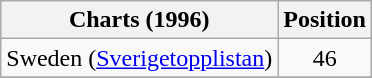<table class="wikitable sortable">
<tr>
<th>Charts (1996)</th>
<th>Position</th>
</tr>
<tr>
<td>Sweden (<a href='#'>Sverigetopplistan</a>)</td>
<td align="center">46</td>
</tr>
<tr>
</tr>
</table>
